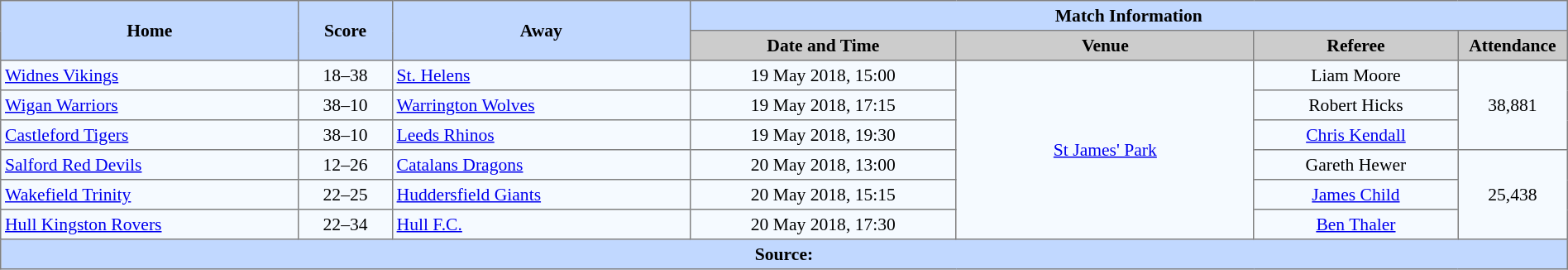<table border=1 style="border-collapse:collapse; font-size:90%; text-align:center;" cellpadding=3 cellspacing=0 width=100%>
<tr bgcolor=#C1D8FF>
<th rowspan=2 width=19%>Home</th>
<th rowspan=2 width=6%>Score</th>
<th rowspan=2 width=19%>Away</th>
<th colspan=4>Match Information</th>
</tr>
<tr bgcolor=#CCCCCC>
<th width=17%>Date and Time</th>
<th width=19%>Venue</th>
<th width=13%>Referee</th>
<th width=7%>Attendance</th>
</tr>
<tr bgcolor=#F5FAFF>
<td align=left> <a href='#'>Widnes Vikings</a></td>
<td>18–38</td>
<td align=left> <a href='#'>St. Helens</a></td>
<td>19 May 2018, 15:00</td>
<td rowspan=6><a href='#'>St James' Park</a></td>
<td>Liam Moore</td>
<td Rowspan=3>38,881</td>
</tr>
<tr bgcolor=#F5FAFF>
<td align=left> <a href='#'>Wigan Warriors</a></td>
<td>38–10</td>
<td align=left> <a href='#'>Warrington Wolves</a></td>
<td>19 May 2018, 17:15</td>
<td>Robert Hicks</td>
</tr>
<tr bgcolor=#F5FAFF>
<td align=left> <a href='#'>Castleford Tigers</a></td>
<td>38–10</td>
<td align=left> <a href='#'>Leeds Rhinos</a></td>
<td>19 May 2018, 19:30</td>
<td><a href='#'>Chris Kendall</a></td>
</tr>
<tr bgcolor=#F5FAFF>
<td align=left> <a href='#'>Salford Red Devils</a></td>
<td>12–26</td>
<td align=left> <a href='#'>Catalans Dragons</a></td>
<td>20 May 2018, 13:00</td>
<td>Gareth Hewer</td>
<td rowspan=3>25,438</td>
</tr>
<tr bgcolor=#F5FAFF>
<td align=left> <a href='#'>Wakefield Trinity</a></td>
<td>22–25</td>
<td align=left> <a href='#'>Huddersfield Giants</a></td>
<td>20 May 2018, 15:15</td>
<td><a href='#'>James Child</a></td>
</tr>
<tr bgcolor=#F5FAFF>
<td align=left> <a href='#'>Hull Kingston Rovers</a></td>
<td>22–34</td>
<td align=left> <a href='#'>Hull F.C.</a></td>
<td>20 May 2018, 17:30</td>
<td><a href='#'>Ben Thaler</a></td>
</tr>
<tr style="background:#c1d8ff;">
<th colspan=7>Source:</th>
</tr>
</table>
